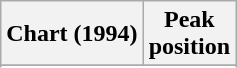<table class="wikitable sortable plainrowheaders" style="text-align:center">
<tr>
<th scope="col">Chart (1994)</th>
<th scope="col">Peak<br> position</th>
</tr>
<tr>
</tr>
<tr>
</tr>
</table>
